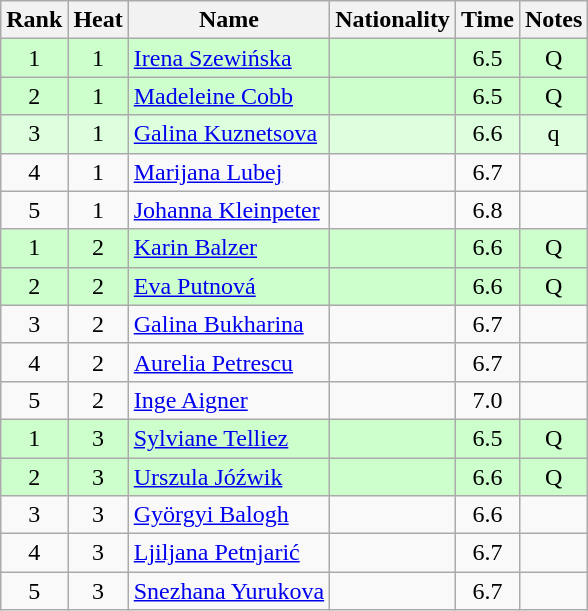<table class="wikitable sortable" style="text-align:center">
<tr>
<th>Rank</th>
<th>Heat</th>
<th>Name</th>
<th>Nationality</th>
<th>Time</th>
<th>Notes</th>
</tr>
<tr bgcolor=ccffcc>
<td>1</td>
<td>1</td>
<td align="left"><a href='#'>Irena Szewińska</a></td>
<td align=left></td>
<td>6.5</td>
<td>Q</td>
</tr>
<tr bgcolor=ccffcc>
<td>2</td>
<td>1</td>
<td align="left"><a href='#'>Madeleine Cobb</a></td>
<td align=left></td>
<td>6.5</td>
<td>Q</td>
</tr>
<tr bgcolor=ddffdd>
<td>3</td>
<td>1</td>
<td align="left"><a href='#'>Galina Kuznetsova</a></td>
<td align=left></td>
<td>6.6</td>
<td>q</td>
</tr>
<tr>
<td>4</td>
<td>1</td>
<td align="left"><a href='#'>Marijana Lubej</a></td>
<td align=left></td>
<td>6.7</td>
<td></td>
</tr>
<tr>
<td>5</td>
<td>1</td>
<td align="left"><a href='#'>Johanna Kleinpeter</a></td>
<td align=left></td>
<td>6.8</td>
<td></td>
</tr>
<tr bgcolor=ccffcc>
<td>1</td>
<td>2</td>
<td align="left"><a href='#'>Karin Balzer</a></td>
<td align=left></td>
<td>6.6</td>
<td>Q</td>
</tr>
<tr bgcolor=ccffcc>
<td>2</td>
<td>2</td>
<td align="left"><a href='#'>Eva Putnová</a></td>
<td align=left></td>
<td>6.6</td>
<td>Q</td>
</tr>
<tr>
<td>3</td>
<td>2</td>
<td align="left"><a href='#'>Galina Bukharina</a></td>
<td align=left></td>
<td>6.7</td>
<td></td>
</tr>
<tr>
<td>4</td>
<td>2</td>
<td align="left"><a href='#'>Aurelia Petrescu</a></td>
<td align=left></td>
<td>6.7</td>
<td></td>
</tr>
<tr>
<td>5</td>
<td>2</td>
<td align="left"><a href='#'>Inge Aigner</a></td>
<td align=left></td>
<td>7.0</td>
<td></td>
</tr>
<tr bgcolor=ccffcc>
<td>1</td>
<td>3</td>
<td align="left"><a href='#'>Sylviane Telliez</a></td>
<td align=left></td>
<td>6.5</td>
<td>Q</td>
</tr>
<tr bgcolor=ccffcc>
<td>2</td>
<td>3</td>
<td align="left"><a href='#'>Urszula Jóźwik</a></td>
<td align=left></td>
<td>6.6</td>
<td>Q</td>
</tr>
<tr>
<td>3</td>
<td>3</td>
<td align="left"><a href='#'>Györgyi Balogh</a></td>
<td align=left></td>
<td>6.6</td>
<td></td>
</tr>
<tr>
<td>4</td>
<td>3</td>
<td align="left"><a href='#'>Ljiljana Petnjarić</a></td>
<td align=left></td>
<td>6.7</td>
<td></td>
</tr>
<tr>
<td>5</td>
<td>3</td>
<td align="left"><a href='#'>Snezhana Yurukova</a></td>
<td align=left></td>
<td>6.7</td>
<td></td>
</tr>
</table>
